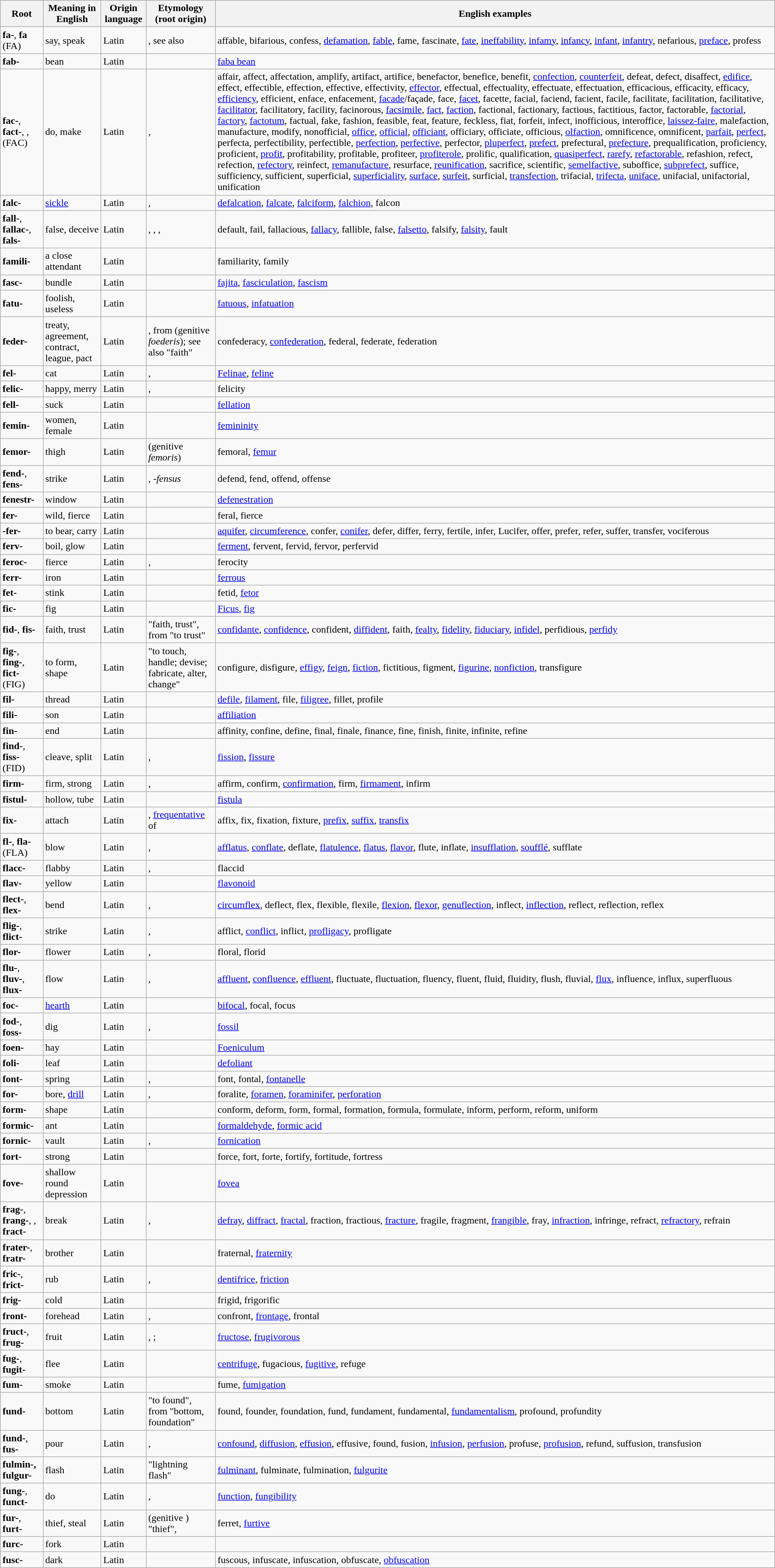<table class="wikitable sortable" style="width:100%">
<tr>
<th>Root</th>
<th>Meaning in English</th>
<th>Origin language</th>
<th>Etymology (root origin)</th>
<th>English examples</th>
</tr>
<tr>
<td><strong>fa-</strong>, <strong>fa</strong> (FA)</td>
<td>say, speak</td>
<td>Latin</td>
<td>, see also </td>
<td>affable, bifarious, confess, <a href='#'>defamation</a>, <a href='#'>fable</a>, fame, fascinate, <a href='#'>fate</a>, <a href='#'>ineffability</a>, <a href='#'>infamy</a>, <a href='#'>infancy</a>, <a href='#'>infant</a>, <a href='#'>infantry</a>, nefarious, <a href='#'>preface</a>, profess</td>
</tr>
<tr>
<td><strong>fab-</strong></td>
<td>bean</td>
<td>Latin</td>
<td></td>
<td><a href='#'>faba bean</a></td>
</tr>
<tr>
<td><strong>fac-</strong>, <strong>fact-</strong>, <strong></strong>, <strong></strong> (FAC)</td>
<td>do, make</td>
<td>Latin</td>
<td>, </td>
<td>affair, affect, affectation, amplify, artifact, artifice, benefactor, benefice, benefit, <a href='#'>confection</a>, <a href='#'>counterfeit</a>, defeat, defect, disaffect, <a href='#'>edifice</a>, effect, effectible, effection, effective, effectivity, <a href='#'>effector</a>, effectual, effectuality, effectuate, effectuation, efficacious, efficacity, efficacy, <a href='#'>efficiency</a>, efficient, enface, enfacement, <a href='#'>facade</a>/façade, face, <a href='#'>facet</a>, facette, facial, faciend, facient, facile, facilitate, facilitation, facilitative, <a href='#'>facilitator</a>, facilitatory, facility, facinorous, <a href='#'>facsimile</a>, <a href='#'>fact</a>, <a href='#'>faction</a>, factional, factionary, factious, factitious, factor, factorable, <a href='#'>factorial</a>, <a href='#'>factory</a>, <a href='#'>factotum</a>, factual, fake, fashion, feasible, feat, feature, feckless, fiat, forfeit, infect, inofficious, interoffice, <a href='#'>laissez-faire</a>, malefaction, manufacture, modify, nonofficial, <a href='#'>office</a>, <a href='#'>official</a>, <a href='#'>officiant</a>, officiary, officiate, officious, <a href='#'>olfaction</a>, omnificence, omnificent, <a href='#'>parfait</a>, <a href='#'>perfect</a>, perfecta, perfectibility, perfectible, <a href='#'>perfection</a>, <a href='#'>perfective</a>, perfector, <a href='#'>pluperfect</a>, <a href='#'>prefect</a>, prefectural, <a href='#'>prefecture</a>, prequalification, proficiency, proficient, <a href='#'>profit</a>, profitability, profitable, profiteer, <a href='#'>profiterole</a>, prolific, qualification, <a href='#'>quasiperfect</a>, <a href='#'>rarefy</a>, <a href='#'>refactorable</a>, refashion, refect, refection, <a href='#'>refectory</a>, reinfect, <a href='#'>remanufacture</a>, resurface, <a href='#'>reunification</a>, sacrifice, scientific, <a href='#'>semelfactive</a>, suboffice, <a href='#'>subprefect</a>, suffice, sufficiency, sufficient, superficial, <a href='#'>superficiality</a>, <a href='#'>surface</a>, <a href='#'>surfeit</a>, surficial, <a href='#'>transfection</a>, trifacial, <a href='#'>trifecta</a>, <a href='#'>uniface</a>, unifacial, unifactorial, unification</td>
</tr>
<tr>
<td><strong>falc-</strong></td>
<td><a href='#'>sickle</a></td>
<td>Latin</td>
<td>, </td>
<td><a href='#'>defalcation</a>, <a href='#'>falcate</a>, <a href='#'>falciform</a>, <a href='#'>falchion</a>, falcon</td>
</tr>
<tr>
<td><strong>fall-</strong>, <strong>fallac-</strong>, <strong>fals-</strong></td>
<td>false, deceive</td>
<td>Latin</td>
<td>, , , </td>
<td>default, fail, fallacious, <a href='#'>fallacy</a>, fallible, false, <a href='#'>falsetto</a>, falsify, <a href='#'>falsity</a>, fault</td>
</tr>
<tr>
<td><strong>famili-</strong></td>
<td>a close attendant</td>
<td>Latin</td>
<td></td>
<td>familiarity, family</td>
</tr>
<tr>
<td><strong>fasc-</strong></td>
<td>bundle</td>
<td>Latin</td>
<td></td>
<td><a href='#'>fajita</a>, <a href='#'>fasciculation</a>, <a href='#'>fascism</a></td>
</tr>
<tr>
<td><strong>fatu-</strong></td>
<td>foolish, useless</td>
<td>Latin</td>
<td></td>
<td><a href='#'>fatuous</a>, <a href='#'>infatuation</a></td>
</tr>
<tr>
<td><strong>feder-</strong></td>
<td>treaty, agreement, contract, league, pact</td>
<td>Latin</td>
<td>, from  (genitive <em>foederis</em>); see also  "faith"</td>
<td>confederacy, <a href='#'>confederation</a>, federal, federate, federation</td>
</tr>
<tr>
<td><strong>fel-</strong></td>
<td>cat</td>
<td>Latin</td>
<td>, </td>
<td><a href='#'>Felinae</a>, <a href='#'>feline</a></td>
</tr>
<tr>
<td><strong>felic-</strong></td>
<td>happy, merry</td>
<td>Latin</td>
<td>, </td>
<td>felicity</td>
</tr>
<tr>
<td><strong>fell-</strong></td>
<td>suck</td>
<td>Latin</td>
<td></td>
<td><a href='#'>fellation</a></td>
</tr>
<tr>
<td><strong>femin-</strong></td>
<td>women, female</td>
<td>Latin</td>
<td></td>
<td><a href='#'>femininity</a></td>
</tr>
<tr>
<td><strong>femor-</strong></td>
<td>thigh</td>
<td>Latin</td>
<td> (genitive <em>femoris</em>)</td>
<td>femoral, <a href='#'>femur</a></td>
</tr>
<tr>
<td><strong>fend-</strong>, <strong>fens-</strong></td>
<td>strike</td>
<td>Latin</td>
<td>, <em>-fensus</em></td>
<td>defend, fend, offend, offense</td>
</tr>
<tr>
<td><strong>fenestr-</strong></td>
<td>window</td>
<td>Latin</td>
<td></td>
<td><a href='#'>defenestration</a></td>
</tr>
<tr>
<td><strong>fer-</strong></td>
<td>wild, fierce</td>
<td>Latin</td>
<td></td>
<td>feral, fierce</td>
</tr>
<tr>
<td><strong>-fer-</strong></td>
<td>to bear, carry</td>
<td>Latin</td>
<td></td>
<td><a href='#'>aquifer</a>, <a href='#'>circumference</a>, confer, <a href='#'>conifer</a>, defer, differ, ferry, fertile, infer, Lucifer, offer, prefer, refer, suffer, transfer, vociferous</td>
</tr>
<tr>
<td><strong>ferv-</strong></td>
<td>boil, glow</td>
<td>Latin</td>
<td></td>
<td><a href='#'>ferment</a>, fervent, fervid, fervor, perfervid</td>
</tr>
<tr>
<td><strong>feroc-</strong></td>
<td>fierce</td>
<td>Latin</td>
<td>, </td>
<td>ferocity</td>
</tr>
<tr>
<td><strong>ferr-</strong></td>
<td>iron</td>
<td>Latin</td>
<td></td>
<td><a href='#'>ferrous</a></td>
</tr>
<tr>
<td><strong>fet-</strong></td>
<td>stink</td>
<td>Latin</td>
<td></td>
<td>fetid, <a href='#'>fetor</a></td>
</tr>
<tr>
<td><strong>fic-</strong></td>
<td>fig</td>
<td>Latin</td>
<td></td>
<td><a href='#'>Ficus</a>, <a href='#'>fig</a></td>
</tr>
<tr>
<td><strong>fid-</strong>, <strong>fis-</strong></td>
<td>faith, trust</td>
<td>Latin</td>
<td> "faith, trust", from  "to trust"</td>
<td><a href='#'>confidante</a>, <a href='#'>confidence</a>, confident, <a href='#'>diffident</a>, faith, <a href='#'>fealty</a>, <a href='#'>fidelity</a>, <a href='#'>fiduciary</a>, <a href='#'>infidel</a>, perfidious, <a href='#'>perfidy</a></td>
</tr>
<tr>
<td><strong>fig-</strong>, <strong>fing-</strong>, <strong>fict-</strong> (FIG)</td>
<td>to form, shape</td>
<td>Latin</td>
<td> "to touch, handle; devise; fabricate, alter, change"</td>
<td>configure, disfigure, <a href='#'>effigy</a>, <a href='#'>feign</a>, <a href='#'>fiction</a>, fictitious, figment, <a href='#'>figurine</a>, <a href='#'>nonfiction</a>, transfigure</td>
</tr>
<tr>
<td><strong>fil-</strong></td>
<td>thread</td>
<td>Latin</td>
<td></td>
<td><a href='#'>defile</a>, <a href='#'>filament</a>, file, <a href='#'>filigree</a>, fillet, profile</td>
</tr>
<tr>
<td><strong>fili-</strong></td>
<td>son</td>
<td>Latin</td>
<td></td>
<td><a href='#'>affiliation</a></td>
</tr>
<tr>
<td><strong>fin-</strong></td>
<td>end</td>
<td>Latin</td>
<td></td>
<td>affinity, confine, define, final, finale, finance, fine, finish, finite, infinite, refine</td>
</tr>
<tr>
<td><strong>find-</strong>, <strong>fiss-</strong> (FID)</td>
<td>cleave, split</td>
<td>Latin</td>
<td>, </td>
<td><a href='#'>fission</a>, <a href='#'>fissure</a></td>
</tr>
<tr>
<td><strong>firm-</strong></td>
<td>firm, strong</td>
<td>Latin</td>
<td>, </td>
<td>affirm, confirm, <a href='#'>confirmation</a>, firm, <a href='#'>firmament</a>, infirm</td>
</tr>
<tr>
<td><strong>fistul-</strong></td>
<td>hollow, tube</td>
<td>Latin</td>
<td></td>
<td><a href='#'>fistula</a></td>
</tr>
<tr>
<td><strong>fix-</strong></td>
<td>attach</td>
<td>Latin</td>
<td>, <a href='#'>frequentative</a> of </td>
<td>affix, fix, fixation, fixture, <a href='#'>prefix</a>, <a href='#'>suffix</a>, <a href='#'>transfix</a></td>
</tr>
<tr>
<td><strong>fl-</strong>, <strong>fla-</strong> (FLA)</td>
<td>blow</td>
<td>Latin</td>
<td>, </td>
<td><a href='#'>afflatus</a>, <a href='#'>conflate</a>, deflate, <a href='#'>flatulence</a>, <a href='#'>flatus</a>, <a href='#'>flavor</a>, flute, inflate, <a href='#'>insufflation</a>, <a href='#'>soufflé</a>, sufflate</td>
</tr>
<tr>
<td><strong>flacc-</strong></td>
<td>flabby</td>
<td>Latin</td>
<td>, </td>
<td>flaccid</td>
</tr>
<tr>
<td><strong>flav-</strong></td>
<td>yellow</td>
<td>Latin</td>
<td></td>
<td><a href='#'>flavonoid</a></td>
</tr>
<tr>
<td><strong>flect-</strong>, <strong>flex-</strong></td>
<td>bend</td>
<td>Latin</td>
<td>, </td>
<td><a href='#'>circumflex</a>, deflect, flex, flexible, flexile, <a href='#'>flexion</a>, <a href='#'>flexor</a>, <a href='#'>genuflection</a>, inflect, <a href='#'>inflection</a>, reflect, reflection, reflex</td>
</tr>
<tr>
<td><strong>flig-</strong>, <strong>flict-</strong></td>
<td>strike</td>
<td>Latin</td>
<td>, </td>
<td>afflict, <a href='#'>conflict</a>, inflict, <a href='#'>profligacy</a>, profligate</td>
</tr>
<tr>
<td><strong>flor-</strong></td>
<td>flower</td>
<td>Latin</td>
<td>, </td>
<td>floral, florid</td>
</tr>
<tr>
<td><strong>flu-</strong>, <strong>fluv-</strong>, <strong>flux-</strong></td>
<td>flow</td>
<td>Latin</td>
<td>, </td>
<td><a href='#'>affluent</a>, <a href='#'>confluence</a>, <a href='#'>effluent</a>, fluctuate, fluctuation, fluency, fluent, fluid, fluidity, flush, fluvial, <a href='#'>flux</a>, influence, influx, superfluous</td>
</tr>
<tr>
<td><strong>foc-</strong></td>
<td><a href='#'>hearth</a></td>
<td>Latin</td>
<td></td>
<td><a href='#'>bifocal</a>, focal, focus</td>
</tr>
<tr>
<td><strong>fod-</strong>, <strong>foss-</strong></td>
<td>dig</td>
<td>Latin</td>
<td>, </td>
<td><a href='#'>fossil</a></td>
</tr>
<tr>
<td><strong>foen-</strong></td>
<td>hay</td>
<td>Latin</td>
<td></td>
<td><a href='#'>Foeniculum</a></td>
</tr>
<tr>
<td><strong>foli-</strong></td>
<td>leaf</td>
<td>Latin</td>
<td></td>
<td><a href='#'>defoliant</a></td>
</tr>
<tr>
<td><strong>font-</strong></td>
<td>spring</td>
<td>Latin</td>
<td>, </td>
<td>font, fontal, <a href='#'>fontanelle</a></td>
</tr>
<tr>
<td><strong>for-</strong></td>
<td>bore, <a href='#'>drill</a></td>
<td>Latin</td>
<td>, </td>
<td>foralite, <a href='#'>foramen</a>, <a href='#'>foraminifer</a>, <a href='#'>perforation</a></td>
</tr>
<tr>
<td><strong>form-</strong></td>
<td>shape</td>
<td>Latin</td>
<td></td>
<td>conform, deform, form, formal, formation, formula, formulate, inform, perform, reform, uniform</td>
</tr>
<tr>
<td><strong>formic-</strong></td>
<td>ant</td>
<td>Latin</td>
<td></td>
<td><a href='#'>formaldehyde</a>, <a href='#'>formic acid</a></td>
</tr>
<tr>
<td><strong>fornic-</strong></td>
<td>vault</td>
<td>Latin</td>
<td>, </td>
<td><a href='#'>fornication</a></td>
</tr>
<tr>
<td><strong>fort-</strong></td>
<td>strong</td>
<td>Latin</td>
<td></td>
<td>force, fort, forte, fortify, fortitude, fortress</td>
</tr>
<tr>
<td><strong>fove-</strong></td>
<td>shallow round depression</td>
<td>Latin</td>
<td></td>
<td><a href='#'>fovea</a></td>
</tr>
<tr>
<td><strong>frag-</strong>, <strong>frang-</strong>, <strong></strong>, <strong>fract-</strong></td>
<td>break</td>
<td>Latin</td>
<td>, </td>
<td><a href='#'>defray</a>, <a href='#'>diffract</a>, <a href='#'>fractal</a>, fraction, fractious, <a href='#'>fracture</a>, fragile, fragment, <a href='#'>frangible</a>, fray, <a href='#'>infraction</a>, infringe, refract, <a href='#'>refractory</a>, refrain</td>
</tr>
<tr>
<td><strong>frater-</strong>, <strong>fratr-</strong></td>
<td>brother</td>
<td>Latin</td>
<td></td>
<td>fraternal, <a href='#'>fraternity</a></td>
</tr>
<tr>
<td><strong>fric-</strong>, <strong>frict-</strong></td>
<td>rub</td>
<td>Latin</td>
<td>, </td>
<td><a href='#'>dentifrice</a>, <a href='#'>friction</a></td>
</tr>
<tr>
<td><strong>frig-</strong></td>
<td>cold</td>
<td>Latin</td>
<td></td>
<td>frigid, frigorific</td>
</tr>
<tr>
<td><strong>front-</strong></td>
<td>forehead</td>
<td>Latin</td>
<td>, </td>
<td>confront, <a href='#'>frontage</a>, frontal</td>
</tr>
<tr>
<td><strong>fruct-</strong>, <strong>frug-</strong></td>
<td>fruit</td>
<td>Latin</td>
<td>, ; </td>
<td><a href='#'>fructose</a>, <a href='#'>frugivorous</a></td>
</tr>
<tr>
<td><strong>fug-</strong>, <strong>fugit-</strong></td>
<td>flee</td>
<td>Latin</td>
<td></td>
<td><a href='#'>centrifuge</a>, fugacious, <a href='#'>fugitive</a>, refuge</td>
</tr>
<tr>
<td><strong>fum-</strong></td>
<td>smoke</td>
<td>Latin</td>
<td></td>
<td>fume, <a href='#'>fumigation</a></td>
</tr>
<tr>
<td><strong>fund-</strong></td>
<td>bottom</td>
<td>Latin</td>
<td> "to found", from  "bottom, foundation"</td>
<td>found, founder, foundation, fund, fundament, fundamental, <a href='#'>fundamentalism</a>, profound, profundity</td>
</tr>
<tr>
<td><strong>fund-</strong>, <strong>fus-</strong></td>
<td>pour</td>
<td>Latin</td>
<td>, </td>
<td><a href='#'>confound</a>, <a href='#'>diffusion</a>, <a href='#'>effusion</a>, effusive, found, fusion, <a href='#'>infusion</a>, <a href='#'>perfusion</a>, profuse, <a href='#'>profusion</a>, refund, suffusion, transfusion</td>
</tr>
<tr>
<td><strong>fulmin-, fulgur-</strong></td>
<td>flash</td>
<td>Latin</td>
<td> "lightning flash"</td>
<td><a href='#'>fulminant</a>, fulminate, fulmination, <a href='#'>fulgurite</a></td>
</tr>
<tr>
<td><strong>fung-</strong>, <strong>funct-</strong></td>
<td>do</td>
<td>Latin</td>
<td>, </td>
<td><a href='#'>function</a>, <a href='#'>fungibility</a></td>
</tr>
<tr>
<td><strong>fur-</strong>, <strong>furt-</strong></td>
<td>thief, steal</td>
<td>Latin</td>
<td> (genitive ) "thief", </td>
<td>ferret, <a href='#'>furtive</a></td>
</tr>
<tr>
<td><strong>furc-</strong></td>
<td>fork</td>
<td>Latin</td>
<td></td>
<td></td>
</tr>
<tr>
<td><strong>fusc-</strong></td>
<td>dark</td>
<td>Latin</td>
<td></td>
<td>fuscous, infuscate, infuscation, obfuscate, <a href='#'>obfuscation</a></td>
</tr>
</table>
